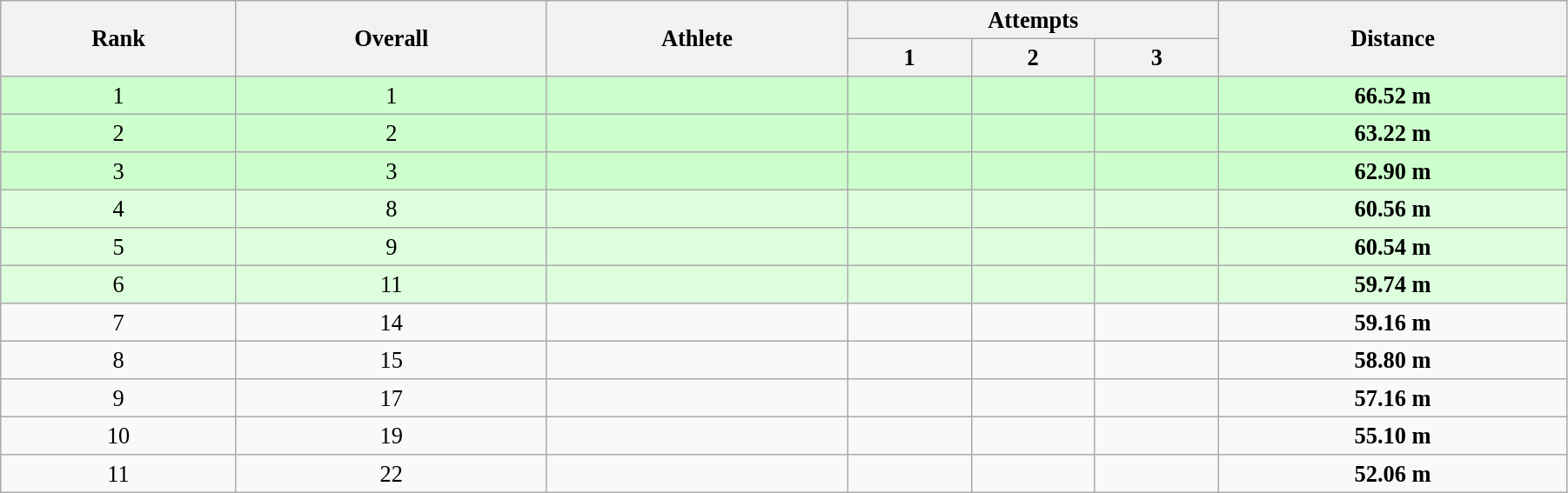<table class="wikitable" style=" text-align:center; font-size:110%;" width="95%">
<tr>
<th rowspan="2">Rank</th>
<th rowspan="2">Overall</th>
<th rowspan="2">Athlete</th>
<th colspan="3">Attempts</th>
<th rowspan="2">Distance</th>
</tr>
<tr>
<th>1</th>
<th>2</th>
<th>3</th>
</tr>
<tr style="background:#ccffcc;">
<td>1</td>
<td>1</td>
<td align=left></td>
<td></td>
<td></td>
<td></td>
<td><strong>66.52 m</strong></td>
</tr>
<tr style="background:#ccffcc;">
<td>2</td>
<td>2</td>
<td align=left></td>
<td></td>
<td></td>
<td></td>
<td align="center"><strong>63.22 m</strong></td>
</tr>
<tr style="background:#ccffcc;">
<td>3</td>
<td>3</td>
<td align=left></td>
<td></td>
<td></td>
<td></td>
<td align="center"><strong>62.90 m</strong></td>
</tr>
<tr style="background:#ddffdd;">
<td>4</td>
<td>8</td>
<td align=left></td>
<td></td>
<td></td>
<td></td>
<td><strong>60.56 m</strong></td>
</tr>
<tr style="background:#ddffdd;">
<td>5</td>
<td>9</td>
<td align=left></td>
<td></td>
<td></td>
<td></td>
<td><strong>60.54 m</strong></td>
</tr>
<tr style="background:#ddffdd;">
<td>6</td>
<td>11</td>
<td align=left></td>
<td></td>
<td></td>
<td></td>
<td><strong>59.74 m</strong></td>
</tr>
<tr>
<td>7</td>
<td>14</td>
<td align=left></td>
<td></td>
<td></td>
<td></td>
<td><strong>59.16 m</strong></td>
</tr>
<tr>
<td>8</td>
<td>15</td>
<td align=left></td>
<td></td>
<td></td>
<td></td>
<td><strong>58.80 m</strong></td>
</tr>
<tr>
<td>9</td>
<td>17</td>
<td align=left></td>
<td></td>
<td></td>
<td></td>
<td><strong>57.16 m</strong></td>
</tr>
<tr>
<td>10</td>
<td>19</td>
<td align=left></td>
<td></td>
<td></td>
<td></td>
<td><strong>55.10 m</strong></td>
</tr>
<tr>
<td>11</td>
<td>22</td>
<td align=left></td>
<td></td>
<td></td>
<td></td>
<td><strong>52.06 m</strong></td>
</tr>
</table>
